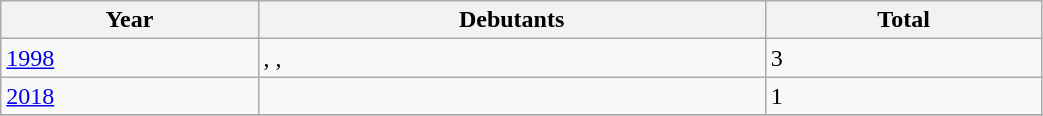<table class="wikitable" width=55% sortable" style="text-align:">
<tr>
<th>Year</th>
<th>Debutants</th>
<th>Total</th>
</tr>
<tr>
<td><a href='#'>1998</a></td>
<td>, ,  </td>
<td>3</td>
</tr>
<tr>
<td><a href='#'>2018</a></td>
<td></td>
<td>1</td>
</tr>
<tr>
</tr>
</table>
